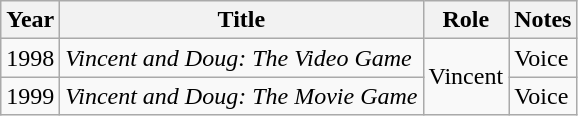<table class="wikitable">
<tr>
<th>Year</th>
<th>Title</th>
<th>Role</th>
<th>Notes</th>
</tr>
<tr>
<td>1998</td>
<td><em>Vincent and Doug: The Video Game</em></td>
<td rowspan=2>Vincent</td>
<td>Voice</td>
</tr>
<tr>
<td>1999</td>
<td><em>Vincent and Doug: The Movie Game</em></td>
<td>Voice</td>
</tr>
</table>
